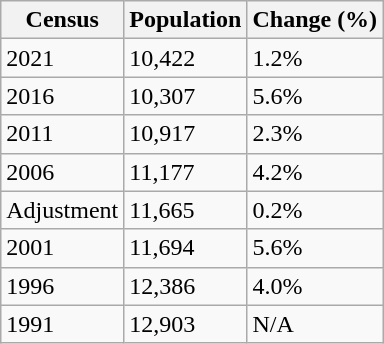<table class="wikitable">
<tr>
<th>Census</th>
<th>Population</th>
<th>Change (%)</th>
</tr>
<tr>
<td>2021</td>
<td>10,422</td>
<td>1.2%</td>
</tr>
<tr>
<td>2016</td>
<td>10,307</td>
<td>5.6%</td>
</tr>
<tr>
<td>2011</td>
<td>10,917</td>
<td>2.3%</td>
</tr>
<tr>
<td>2006</td>
<td>11,177</td>
<td>4.2%</td>
</tr>
<tr>
<td>Adjustment</td>
<td>11,665</td>
<td>0.2%</td>
</tr>
<tr>
<td>2001</td>
<td>11,694</td>
<td>5.6%</td>
</tr>
<tr>
<td>1996</td>
<td>12,386</td>
<td>4.0%</td>
</tr>
<tr>
<td>1991</td>
<td>12,903</td>
<td>N/A</td>
</tr>
</table>
